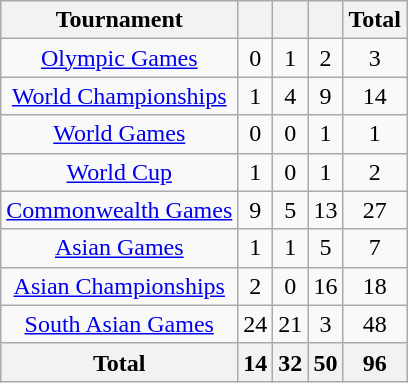<table class="wikitable sortable" style="text-align:center">
<tr>
<th>Tournament</th>
<th></th>
<th></th>
<th></th>
<th>Total</th>
</tr>
<tr>
<td><a href='#'>Olympic Games</a></td>
<td>0</td>
<td>1</td>
<td>2</td>
<td>3</td>
</tr>
<tr>
<td><a href='#'>World Championships</a></td>
<td>1</td>
<td>4</td>
<td>9</td>
<td>14</td>
</tr>
<tr>
<td><a href='#'>World Games</a></td>
<td>0</td>
<td>0</td>
<td>1</td>
<td>1</td>
</tr>
<tr>
<td><a href='#'>World Cup</a></td>
<td>1</td>
<td>0</td>
<td>1</td>
<td>2</td>
</tr>
<tr>
<td><a href='#'>Commonwealth Games</a></td>
<td>9</td>
<td>5</td>
<td>13</td>
<td>27</td>
</tr>
<tr>
<td><a href='#'>Asian Games</a></td>
<td>1</td>
<td>1</td>
<td>5</td>
<td>7</td>
</tr>
<tr>
<td><a href='#'>Asian Championships</a></td>
<td>2</td>
<td>0</td>
<td>16</td>
<td>18</td>
</tr>
<tr>
<td><a href='#'>South Asian Games</a></td>
<td>24</td>
<td>21</td>
<td>3</td>
<td>48</td>
</tr>
<tr>
<th>Total</th>
<th>14</th>
<th>32</th>
<th>50</th>
<th>96</th>
</tr>
</table>
